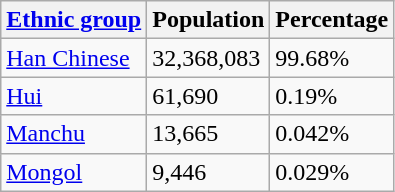<table class="wikitable">
<tr>
<th><a href='#'>Ethnic group</a></th>
<th>Population</th>
<th>Percentage</th>
</tr>
<tr>
<td><a href='#'>Han Chinese</a></td>
<td>32,368,083</td>
<td>99.68%</td>
</tr>
<tr>
<td><a href='#'>Hui</a></td>
<td>61,690</td>
<td>0.19%</td>
</tr>
<tr>
<td><a href='#'>Manchu</a></td>
<td>13,665</td>
<td>0.042%</td>
</tr>
<tr>
<td><a href='#'>Mongol</a></td>
<td>9,446</td>
<td>0.029%</td>
</tr>
</table>
